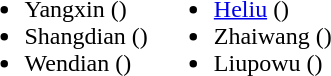<table>
<tr>
<td valign="top"><br><ul><li>Yangxin ()</li><li>Shangdian ()</li><li>Wendian ()</li></ul></td>
<td valign="top"><br><ul><li><a href='#'>Heliu</a> ()</li><li>Zhaiwang ()</li><li>Liupowu ()</li></ul></td>
</tr>
</table>
